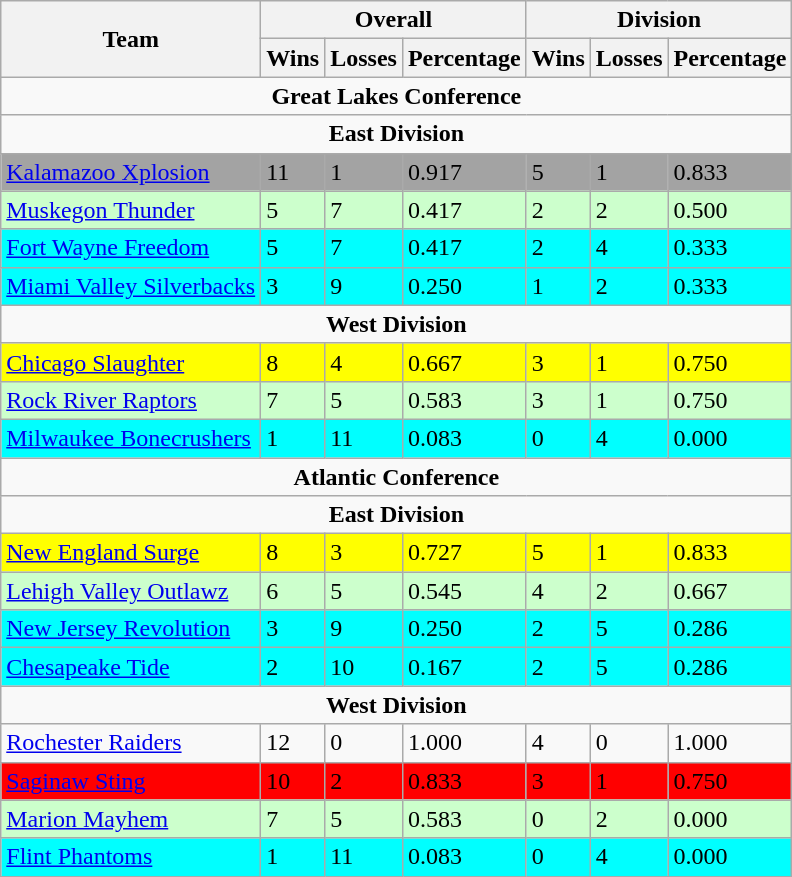<table class="wikitable">
<tr>
<th rowspan="2" align="center">Team</th>
<th colspan="3" align="center">Overall</th>
<th colspan="3" align="center">Division</th>
</tr>
<tr>
<th>Wins</th>
<th>Losses</th>
<th>Percentage</th>
<th>Wins</th>
<th>Losses</th>
<th>Percentage</th>
</tr>
<tr>
<td colspan="7" align="center"><strong>Great Lakes Conference</strong></td>
</tr>
<tr>
<td colspan="7" align="center"><strong>East Division</strong></td>
</tr>
<tr bgcolor=#A3A3A3>
<td><a href='#'>Kalamazoo Xplosion</a></td>
<td>11</td>
<td>1</td>
<td>0.917</td>
<td>5</td>
<td>1</td>
<td>0.833</td>
</tr>
<tr bgcolor=#CCFFCC>
<td><a href='#'>Muskegon Thunder</a></td>
<td>5</td>
<td>7</td>
<td>0.417</td>
<td>2</td>
<td>2</td>
<td>0.500</td>
</tr>
<tr bgcolor=#00FFFF>
<td><a href='#'>Fort Wayne Freedom</a></td>
<td>5</td>
<td>7</td>
<td>0.417</td>
<td>2</td>
<td>4</td>
<td>0.333</td>
</tr>
<tr bgcolor=#00FFFF>
<td><a href='#'>Miami Valley Silverbacks</a></td>
<td>3</td>
<td>9</td>
<td>0.250</td>
<td>1</td>
<td>2</td>
<td>0.333</td>
</tr>
<tr>
<td colspan="7" align="center"><strong>West Division</strong></td>
</tr>
<tr bgcolor=#FFFF00>
<td><a href='#'>Chicago Slaughter</a></td>
<td>8</td>
<td>4</td>
<td>0.667</td>
<td>3</td>
<td>1</td>
<td>0.750</td>
</tr>
<tr bgcolor=#CCFFCC>
<td><a href='#'>Rock River Raptors</a></td>
<td>7</td>
<td>5</td>
<td>0.583</td>
<td>3</td>
<td>1</td>
<td>0.750</td>
</tr>
<tr bgcolor=#00FFFF>
<td><a href='#'>Milwaukee Bonecrushers</a></td>
<td>1</td>
<td>11</td>
<td>0.083</td>
<td>0</td>
<td>4</td>
<td>0.000</td>
</tr>
<tr>
<td colspan="7" align="center"><strong>Atlantic Conference</strong></td>
</tr>
<tr>
<td colspan="7" align="center"><strong>East Division</strong></td>
</tr>
<tr bgcolor=#FFFF00>
<td><a href='#'>New England Surge</a></td>
<td>8</td>
<td>3</td>
<td>0.727</td>
<td>5</td>
<td>1</td>
<td>0.833</td>
</tr>
<tr bgcolor=#CCFFCC>
<td><a href='#'>Lehigh Valley Outlawz</a></td>
<td>6</td>
<td>5</td>
<td>0.545</td>
<td>4</td>
<td>2</td>
<td>0.667</td>
</tr>
<tr bgcolor=#00FFFF>
<td><a href='#'>New Jersey Revolution</a></td>
<td>3</td>
<td>9</td>
<td>0.250</td>
<td>2</td>
<td>5</td>
<td>0.286</td>
</tr>
<tr bgcolor=#00FFFF>
<td><a href='#'>Chesapeake Tide</a></td>
<td>2</td>
<td>10</td>
<td>0.167</td>
<td>2</td>
<td>5</td>
<td>0.286</td>
</tr>
<tr>
<td colspan="7" align="center"><strong>West Division</strong></td>
</tr>
<tr>
<td><a href='#'>Rochester Raiders</a></td>
<td>12</td>
<td>0</td>
<td>1.000</td>
<td>4</td>
<td>0</td>
<td>1.000</td>
</tr>
<tr bgcolor=#FF0000>
<td><a href='#'>Saginaw Sting</a></td>
<td>10</td>
<td>2</td>
<td>0.833</td>
<td>3</td>
<td>1</td>
<td>0.750</td>
</tr>
<tr bgcolor=#CCFFCC>
<td><a href='#'>Marion Mayhem</a></td>
<td>7</td>
<td>5</td>
<td>0.583</td>
<td>0</td>
<td>2</td>
<td>0.000</td>
</tr>
<tr bgcolor=#00FFFF>
<td><a href='#'>Flint Phantoms</a></td>
<td>1</td>
<td>11</td>
<td>0.083</td>
<td>0</td>
<td>4</td>
<td>0.000</td>
</tr>
</table>
